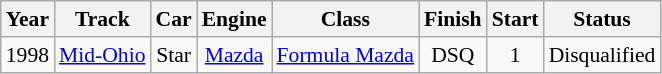<table class="wikitable" style="text-align:center; font-size:90%">
<tr>
<th>Year</th>
<th>Track</th>
<th>Car</th>
<th>Engine</th>
<th>Class</th>
<th>Finish</th>
<th>Start</th>
<th>Status</th>
</tr>
<tr>
<td>1998</td>
<td><a href='#'>Mid-Ohio</a></td>
<td>Star</td>
<td><a href='#'>Mazda</a></td>
<td><a href='#'>Formula Mazda</a></td>
<td>DSQ</td>
<td>1</td>
<td>Disqualified</td>
</tr>
</table>
